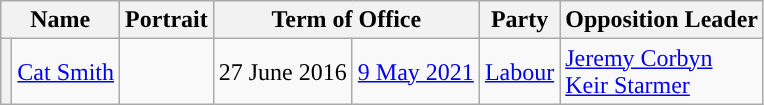<table class="wikitable">
<tr>
<th colspan="2">Name</th>
<th>Portrait</th>
<th colspan="2">Term of Office</th>
<th>Party</th>
<th>Opposition Leader</th>
</tr>
<tr>
<th style="background-color: "></th>
<td><a href='#'>Cat Smith</a></td>
<td></td>
<td>27 June 2016</td>
<td><a href='#'>9 May 2021</a></td>
<td><a href='#'>Labour</a></td>
<td><a href='#'>Jeremy Corbyn</a><br><a href='#'>Keir Starmer</a></td>
</tr>
</table>
